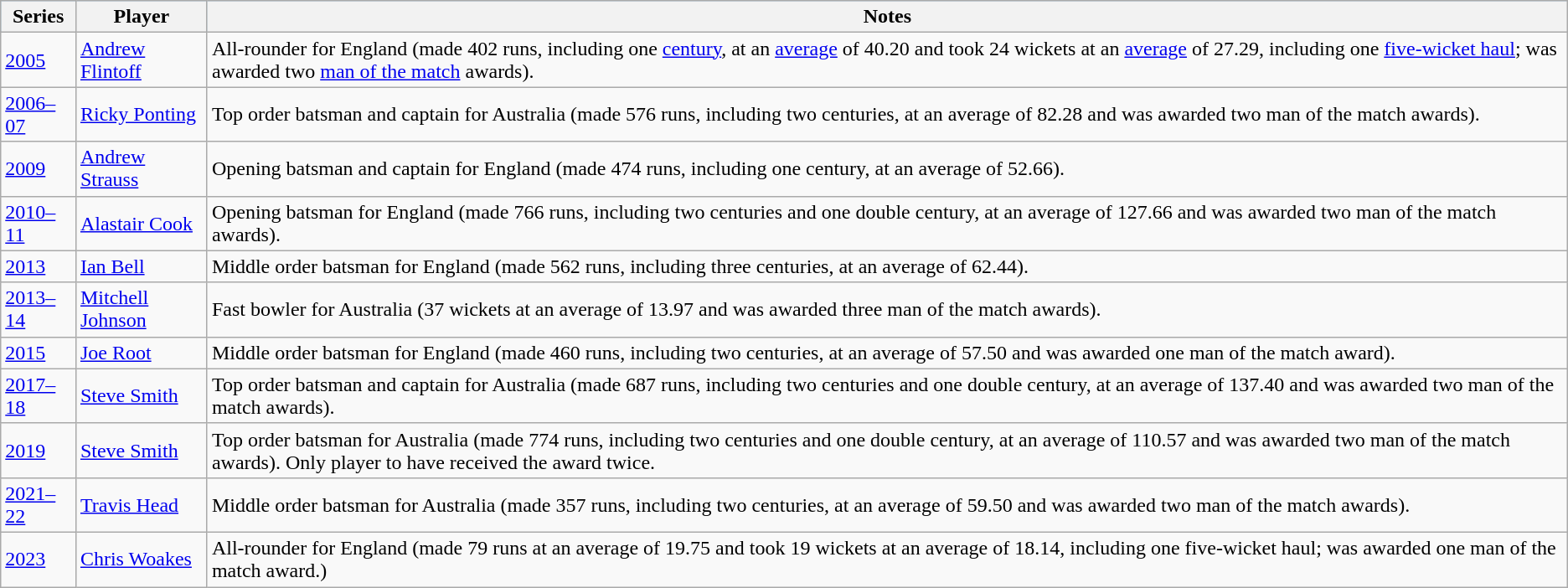<table class="wikitable">
<tr style="background:#87cefa;">
<th>Series</th>
<th>Player</th>
<th>Notes</th>
</tr>
<tr>
<td><a href='#'>2005</a></td>
<td> <a href='#'>Andrew Flintoff</a></td>
<td>All-rounder for England (made 402 runs, including one <a href='#'>century</a>, at an <a href='#'>average</a> of 40.20 and took 24 wickets at an <a href='#'>average</a> of 27.29, including one <a href='#'>five-wicket haul</a>; was awarded two <a href='#'>man of the match</a> awards).</td>
</tr>
<tr>
<td><a href='#'>2006–07</a></td>
<td> <a href='#'>Ricky Ponting</a></td>
<td>Top order batsman and captain for Australia (made 576 runs, including two centuries, at an average of 82.28 and was awarded two man of the match awards).</td>
</tr>
<tr>
<td><a href='#'>2009</a></td>
<td> <a href='#'>Andrew Strauss</a></td>
<td>Opening batsman and captain for England (made 474 runs, including one century, at an average of 52.66).</td>
</tr>
<tr>
<td><a href='#'>2010–11</a></td>
<td> <a href='#'>Alastair Cook</a></td>
<td>Opening batsman for England (made 766 runs, including two centuries and one double century, at an average of 127.66 and was awarded two man of the match awards).</td>
</tr>
<tr>
<td><a href='#'>2013</a></td>
<td> <a href='#'>Ian Bell</a></td>
<td>Middle order batsman for England (made 562 runs, including three centuries, at an average of 62.44).</td>
</tr>
<tr>
<td><a href='#'>2013–14</a></td>
<td> <a href='#'>Mitchell Johnson</a></td>
<td>Fast bowler for Australia (37 wickets at an average of 13.97 and was awarded three man of the match awards).</td>
</tr>
<tr>
<td><a href='#'>2015</a></td>
<td> <a href='#'>Joe Root</a></td>
<td>Middle order batsman for England (made 460 runs, including two centuries, at an average of 57.50 and was awarded one man of the match award).</td>
</tr>
<tr>
<td><a href='#'>2017–18</a></td>
<td> <a href='#'>Steve Smith</a></td>
<td>Top order batsman and captain for Australia (made 687 runs, including two centuries and one double century, at an average of 137.40 and was awarded two man of the match awards).</td>
</tr>
<tr>
<td><a href='#'>2019</a></td>
<td> <a href='#'>Steve Smith</a></td>
<td>Top order batsman for Australia (made 774 runs, including two centuries and one double century, at an average of 110.57 and was awarded two man of the match awards). Only player to have received the award twice.</td>
</tr>
<tr>
<td><a href='#'>2021–22</a></td>
<td> <a href='#'>Travis Head</a></td>
<td>Middle order batsman for Australia (made 357 runs, including two centuries, at an average of 59.50 and was awarded two man of the match awards).</td>
</tr>
<tr>
<td><a href='#'>2023</a></td>
<td> <a href='#'>Chris Woakes</a></td>
<td>All-rounder for England (made 79 runs at an average of 19.75 and took 19 wickets at an average of 18.14, including one five-wicket haul; was awarded one man of the match award.)</td>
</tr>
</table>
